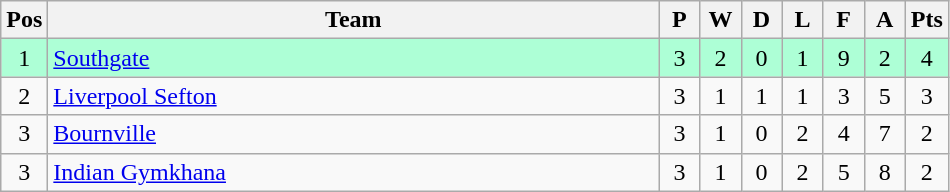<table class="wikitable" style="font-size: 100%">
<tr>
<th width=20>Pos</th>
<th width=400>Team</th>
<th width=20>P</th>
<th width=20>W</th>
<th width=20>D</th>
<th width=20>L</th>
<th width=20>F</th>
<th width=20>A</th>
<th width=20>Pts</th>
</tr>
<tr align=center style="background: #ADFFD6;">
<td>1</td>
<td align="left"><a href='#'>Southgate</a></td>
<td>3</td>
<td>2</td>
<td>0</td>
<td>1</td>
<td>9</td>
<td>2</td>
<td>4</td>
</tr>
<tr align=center>
<td>2</td>
<td align="left"><a href='#'>Liverpool Sefton</a></td>
<td>3</td>
<td>1</td>
<td>1</td>
<td>1</td>
<td>3</td>
<td>5</td>
<td>3</td>
</tr>
<tr align=center>
<td>3</td>
<td align="left"><a href='#'>Bournville</a></td>
<td>3</td>
<td>1</td>
<td>0</td>
<td>2</td>
<td>4</td>
<td>7</td>
<td>2</td>
</tr>
<tr align=center>
<td>3</td>
<td align="left"><a href='#'>Indian Gymkhana</a></td>
<td>3</td>
<td>1</td>
<td>0</td>
<td>2</td>
<td>5</td>
<td>8</td>
<td>2</td>
</tr>
</table>
